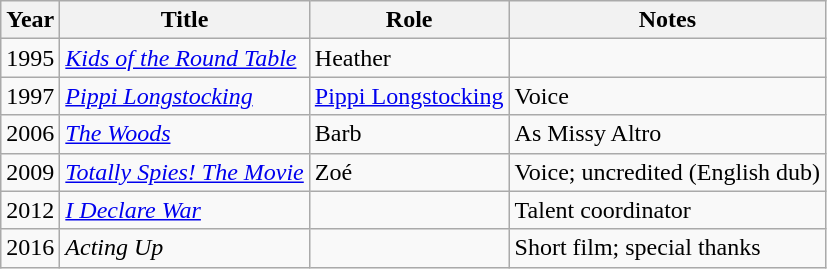<table class="wikitable sortable">
<tr>
<th>Year</th>
<th>Title</th>
<th>Role</th>
<th class="unsortable">Notes</th>
</tr>
<tr>
<td>1995</td>
<td><em><a href='#'>Kids of the Round Table</a></em></td>
<td>Heather</td>
<td></td>
</tr>
<tr>
<td>1997</td>
<td><em><a href='#'>Pippi Longstocking</a></em></td>
<td><a href='#'>Pippi Longstocking</a></td>
<td>Voice</td>
</tr>
<tr>
<td>2006</td>
<td data-sort-value="Woods, The"><em><a href='#'>The Woods</a></em></td>
<td>Barb</td>
<td>As Missy Altro</td>
</tr>
<tr>
<td>2009</td>
<td><em><a href='#'>Totally Spies! The Movie</a></em></td>
<td>Zoé</td>
<td>Voice; uncredited (English dub)</td>
</tr>
<tr>
<td>2012</td>
<td><em><a href='#'>I Declare War</a></em></td>
<td></td>
<td>Talent coordinator</td>
</tr>
<tr>
<td>2016</td>
<td><em>Acting Up</em></td>
<td></td>
<td>Short film; special thanks</td>
</tr>
</table>
